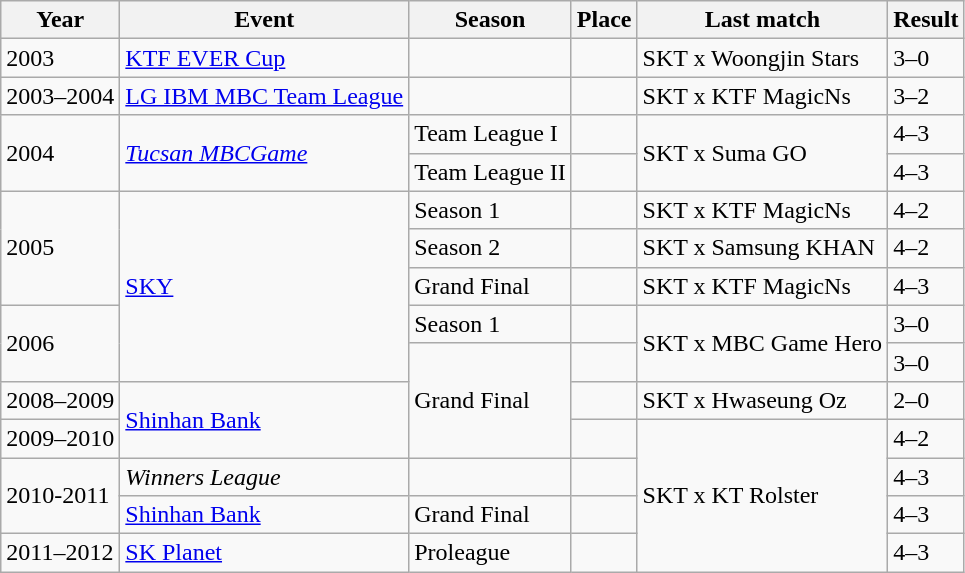<table class="wikitable sortable">
<tr>
<th>Year</th>
<th>Event</th>
<th>Season</th>
<th>Place</th>
<th>Last match</th>
<th>Result</th>
</tr>
<tr>
<td>2003</td>
<td><a href='#'>KTF EVER Cup</a></td>
<td></td>
<td></td>
<td>SKT x Woongjin Stars</td>
<td>3–0</td>
</tr>
<tr>
<td>2003–2004</td>
<td><a href='#'>LG IBM MBC Team League</a></td>
<td></td>
<td></td>
<td>SKT x KTF MagicNs</td>
<td>3–2</td>
</tr>
<tr>
<td rowspan="2">2004</td>
<td rowspan="2"><a href='#'><em>Tucsan MBCGame</em></a></td>
<td>Team League I</td>
<td></td>
<td rowspan="2">SKT x Suma GO</td>
<td>4–3</td>
</tr>
<tr>
<td>Team League II</td>
<td></td>
<td>4–3</td>
</tr>
<tr>
<td rowspan="3">2005</td>
<td rowspan="5"><a href='#'>SKY</a></td>
<td>Season 1</td>
<td></td>
<td>SKT x KTF MagicNs</td>
<td>4–2</td>
</tr>
<tr>
<td>Season 2</td>
<td></td>
<td>SKT x Samsung KHAN</td>
<td>4–2</td>
</tr>
<tr>
<td>Grand Final</td>
<td></td>
<td>SKT x KTF MagicNs</td>
<td>4–3</td>
</tr>
<tr>
<td rowspan="2">2006</td>
<td>Season 1</td>
<td></td>
<td rowspan="2">SKT x MBC Game Hero</td>
<td>3–0</td>
</tr>
<tr>
<td rowspan="3">Grand Final</td>
<td></td>
<td>3–0</td>
</tr>
<tr>
<td>2008–2009</td>
<td rowspan="2"><a href='#'>Shinhan Bank</a></td>
<td></td>
<td>SKT x Hwaseung Oz</td>
<td>2–0</td>
</tr>
<tr>
<td>2009–2010</td>
<td></td>
<td rowspan="4">SKT x KT Rolster</td>
<td>4–2</td>
</tr>
<tr>
<td rowspan="2">2010-2011</td>
<td><em>Winners League</em></td>
<td></td>
<td></td>
<td>4–3</td>
</tr>
<tr>
<td><a href='#'>Shinhan Bank</a></td>
<td>Grand Final</td>
<td></td>
<td>4–3</td>
</tr>
<tr>
<td>2011–2012</td>
<td><a href='#'>SK Planet</a></td>
<td>Proleague</td>
<td></td>
<td>4–3</td>
</tr>
</table>
